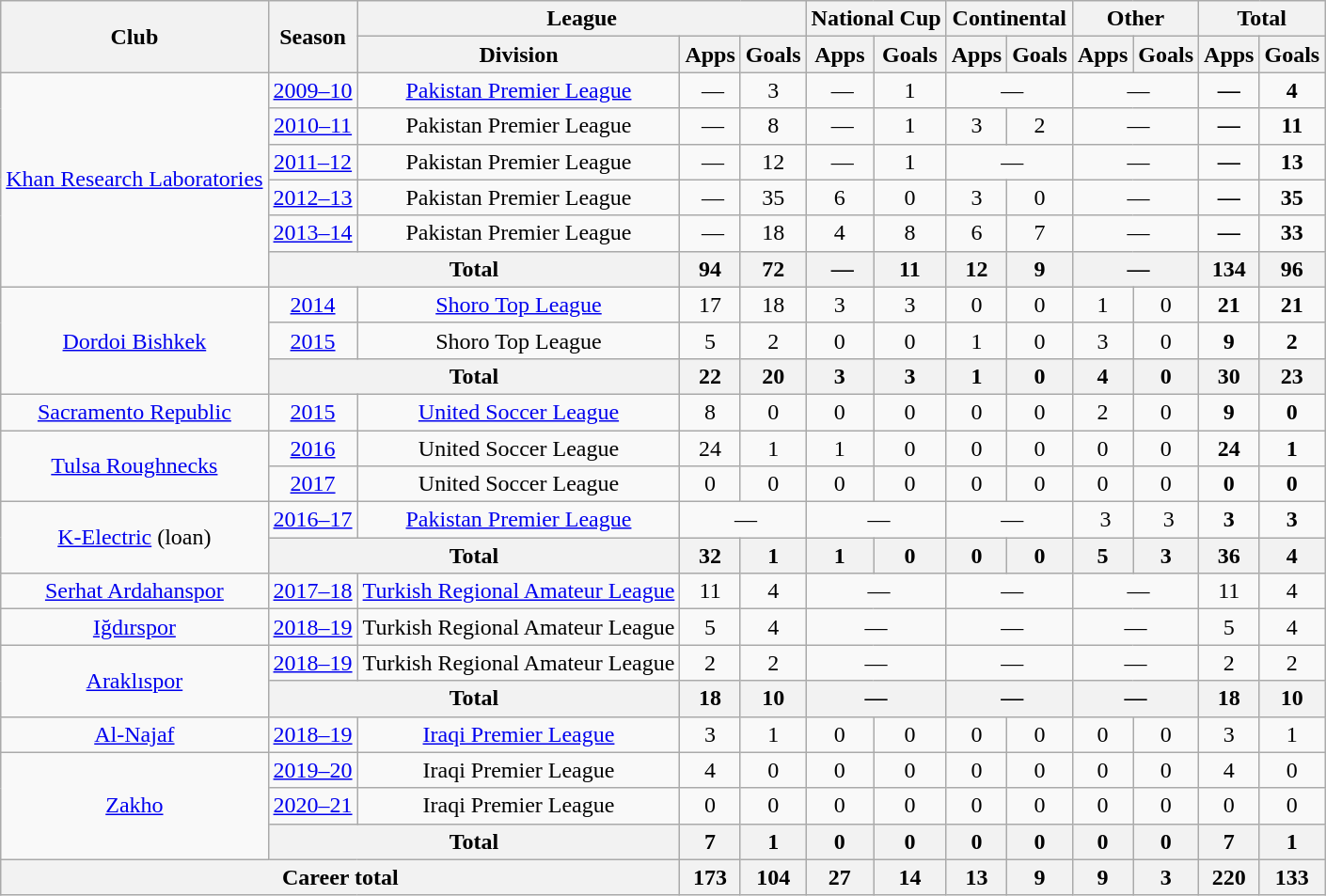<table class="wikitable" style="text-align: center">
<tr>
<th rowspan="2">Club</th>
<th rowspan="2">Season</th>
<th colspan="3">League</th>
<th colspan="2">National Cup</th>
<th colspan="2">Continental</th>
<th colspan="2">Other</th>
<th colspan="2">Total</th>
</tr>
<tr>
<th>Division</th>
<th>Apps</th>
<th>Goals</th>
<th>Apps</th>
<th>Goals</th>
<th>Apps</th>
<th>Goals</th>
<th>Apps</th>
<th>Goals</th>
<th>Apps</th>
<th>Goals</th>
</tr>
<tr>
<td rowspan="6"><a href='#'>Khan Research Laboratories</a></td>
<td><a href='#'>2009–10</a></td>
<td><a href='#'>Pakistan Premier League</a></td>
<td> —</td>
<td>3</td>
<td> —</td>
<td>1</td>
<td colspan="2"> —</td>
<td colspan="2"> —</td>
<td><strong>—</strong></td>
<td><strong>4</strong></td>
</tr>
<tr>
<td><a href='#'>2010–11</a></td>
<td>Pakistan Premier League</td>
<td> —</td>
<td>8</td>
<td> —</td>
<td>1</td>
<td>3</td>
<td>2</td>
<td colspan="2"> —</td>
<td><strong>—</strong></td>
<td><strong>11</strong></td>
</tr>
<tr>
<td><a href='#'>2011–12</a></td>
<td>Pakistan Premier League</td>
<td> —</td>
<td>12</td>
<td> —</td>
<td>1</td>
<td colspan="2"> —</td>
<td colspan="2"> —</td>
<td><strong>—</strong></td>
<td><strong>13</strong></td>
</tr>
<tr>
<td><a href='#'>2012–13</a></td>
<td>Pakistan Premier League</td>
<td> —</td>
<td>35</td>
<td>6</td>
<td>0</td>
<td>3</td>
<td>0</td>
<td colspan="2"> —</td>
<td><strong>—</strong></td>
<td><strong>35</strong></td>
</tr>
<tr>
<td><a href='#'>2013–14</a></td>
<td>Pakistan Premier League</td>
<td> —</td>
<td>18</td>
<td>4</td>
<td>8</td>
<td>6</td>
<td>7</td>
<td colspan="2"> —</td>
<td><strong>—</strong></td>
<td><strong>33</strong></td>
</tr>
<tr>
<th colspan="2">Total</th>
<th>94</th>
<th>72</th>
<th> —</th>
<th>11</th>
<th>12</th>
<th>9</th>
<th colspan="2"> —</th>
<th>134</th>
<th>96</th>
</tr>
<tr>
<td rowspan="3"><a href='#'>Dordoi Bishkek</a></td>
<td><a href='#'>2014</a></td>
<td><a href='#'>Shoro Top League</a></td>
<td>17</td>
<td>18</td>
<td>3</td>
<td>3</td>
<td>0</td>
<td>0</td>
<td>1</td>
<td>0</td>
<td><strong>21</strong></td>
<td><strong>21</strong></td>
</tr>
<tr>
<td><a href='#'>2015</a></td>
<td>Shoro Top League</td>
<td>5</td>
<td>2</td>
<td>0</td>
<td>0</td>
<td>1</td>
<td>0</td>
<td>3</td>
<td>0</td>
<td><strong>9</strong></td>
<td><strong>2</strong></td>
</tr>
<tr>
<th colspan="2">Total</th>
<th>22</th>
<th>20</th>
<th>3</th>
<th>3</th>
<th>1</th>
<th>0</th>
<th>4</th>
<th>0</th>
<th>30</th>
<th>23</th>
</tr>
<tr>
<td><a href='#'>Sacramento Republic</a></td>
<td rowspan="1"><a href='#'>2015</a></td>
<td><a href='#'>United Soccer League</a></td>
<td>8</td>
<td>0</td>
<td>0</td>
<td>0</td>
<td>0</td>
<td>0</td>
<td>2</td>
<td>0</td>
<td><strong>9</strong></td>
<td><strong>0</strong></td>
</tr>
<tr>
<td rowspan="2"><a href='#'>Tulsa Roughnecks</a></td>
<td><a href='#'>2016</a></td>
<td>United Soccer League</td>
<td>24</td>
<td>1</td>
<td>1</td>
<td>0</td>
<td>0</td>
<td>0</td>
<td>0</td>
<td>0</td>
<td><strong>24</strong></td>
<td><strong>1</strong></td>
</tr>
<tr>
<td><a href='#'>2017</a></td>
<td>United Soccer League</td>
<td>0</td>
<td>0</td>
<td>0</td>
<td>0</td>
<td>0</td>
<td>0</td>
<td>0</td>
<td>0</td>
<td><strong>0</strong></td>
<td><strong>0</strong></td>
</tr>
<tr>
<td rowspan="2"><a href='#'>K-Electric</a> (loan)</td>
<td rowspan="1"><a href='#'>2016–17</a></td>
<td><a href='#'>Pakistan Premier League</a></td>
<td colspan="2"> —</td>
<td colspan="2"> —</td>
<td colspan="2"> —</td>
<td> 3</td>
<td> 3</td>
<td><strong>3</strong></td>
<td><strong>3</strong></td>
</tr>
<tr>
<th colspan="2">Total</th>
<th>32</th>
<th>1</th>
<th>1</th>
<th>0</th>
<th>0</th>
<th>0</th>
<th>5</th>
<th>3</th>
<th>36</th>
<th>4</th>
</tr>
<tr>
<td><a href='#'>Serhat Ardahanspor</a></td>
<td><a href='#'>2017–18</a></td>
<td><a href='#'>Turkish Regional Amateur League</a></td>
<td>11</td>
<td>4</td>
<td colspan="2"> —</td>
<td colspan="2"> —</td>
<td colspan="2"> —</td>
<td>11</td>
<td>4</td>
</tr>
<tr>
<td><a href='#'>Iğdırspor</a></td>
<td><a href='#'>2018–19</a></td>
<td>Turkish Regional Amateur League</td>
<td>5</td>
<td>4</td>
<td colspan="2">—</td>
<td colspan="2"> —</td>
<td colspan="2">—</td>
<td>5</td>
<td>4</td>
</tr>
<tr>
<td rowspan="2"><a href='#'>Araklıspor</a></td>
<td><a href='#'>2018–19</a></td>
<td>Turkish Regional Amateur League</td>
<td>2</td>
<td>2</td>
<td colspan="2">—</td>
<td colspan="2"> —</td>
<td colspan="2">—</td>
<td>2</td>
<td>2</td>
</tr>
<tr>
<th colspan="2">Total</th>
<th>18</th>
<th>10</th>
<th colspan="2">—</th>
<th colspan="2"> —</th>
<th colspan="2">—</th>
<th>18</th>
<th>10</th>
</tr>
<tr>
<td><a href='#'>Al-Najaf</a></td>
<td><a href='#'>2018–19</a></td>
<td><a href='#'>Iraqi Premier League</a></td>
<td>3</td>
<td>1</td>
<td>0</td>
<td>0</td>
<td>0</td>
<td>0</td>
<td>0</td>
<td>0</td>
<td>3</td>
<td>1</td>
</tr>
<tr>
<td rowspan="3"><a href='#'>Zakho</a></td>
<td><a href='#'>2019–20</a></td>
<td>Iraqi Premier League</td>
<td>4</td>
<td>0</td>
<td>0</td>
<td>0</td>
<td>0</td>
<td>0</td>
<td>0</td>
<td>0</td>
<td>4</td>
<td>0</td>
</tr>
<tr>
<td><a href='#'>2020–21</a></td>
<td>Iraqi Premier League</td>
<td>0</td>
<td>0</td>
<td>0</td>
<td>0</td>
<td>0</td>
<td>0</td>
<td>0</td>
<td>0</td>
<td>0</td>
<td>0</td>
</tr>
<tr>
<th colspan="2">Total</th>
<th>7</th>
<th>1</th>
<th>0</th>
<th>0</th>
<th>0</th>
<th>0</th>
<th>0</th>
<th>0</th>
<th>7</th>
<th>1</th>
</tr>
<tr>
<th colspan="3">Career total</th>
<th>173</th>
<th>104</th>
<th>27</th>
<th>14</th>
<th>13</th>
<th>9</th>
<th>9</th>
<th>3</th>
<th>220</th>
<th>133</th>
</tr>
</table>
